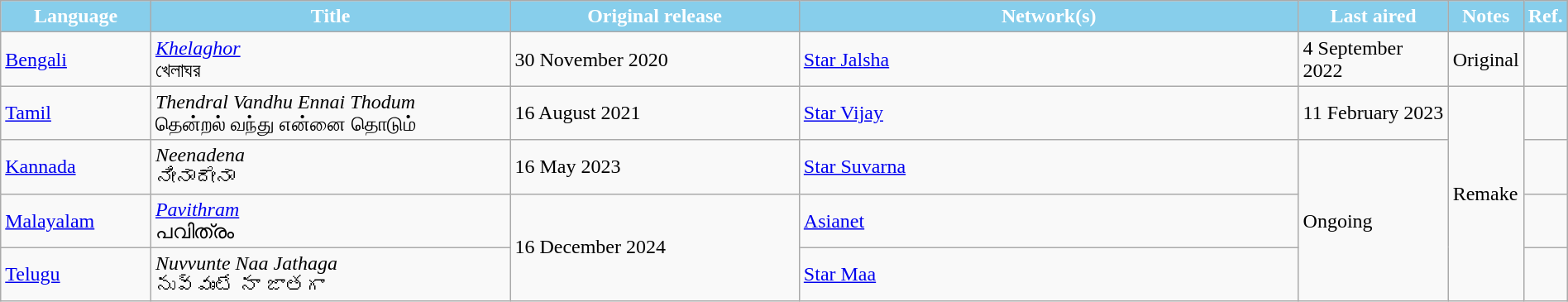<table class="wikitable" style="width: 100%; margin-right: 0;">
<tr style="color:white">
<th style="background:#87CEEB; width:10%;">Language</th>
<th style="background:#87CEEB; width:25%;">Title</th>
<th style="background:#87CEEB; width:20%;">Original release</th>
<th style="background:#87CEEB; width:35%;">Network(s)</th>
<th style="background:#87CEEB; width:30%;">Last aired</th>
<th style="background:#87CEEB; width:15%;">Notes</th>
<th style="background:#87CEEB; width:15%;">Ref.</th>
</tr>
<tr>
<td><a href='#'>Bengali</a></td>
<td><em><a href='#'>Khelaghor</a></em> <br> খেলাঘর</td>
<td>30 November 2020</td>
<td><a href='#'>Star Jalsha</a></td>
<td>4 September 2022</td>
<td>Original</td>
<td></td>
</tr>
<tr>
<td><a href='#'>Tamil</a></td>
<td><em>Thendral Vandhu Ennai Thodum</em> <br> தென்றல் வந்து என்னை தொடும்</td>
<td>16 August 2021</td>
<td><a href='#'>Star Vijay</a></td>
<td>11 February 2023</td>
<td rowspan="4">Remake</td>
<td></td>
</tr>
<tr>
<td><a href='#'>Kannada</a></td>
<td><em>Neenadena</em> <br> ನೀನಾದೇನಾ</td>
<td>16 May 2023</td>
<td><a href='#'>Star Suvarna</a></td>
<td rowspan="3">Ongoing</td>
<td></td>
</tr>
<tr>
<td><a href='#'>Malayalam</a></td>
<td><em><a href='#'>Pavithram</a></em> <br> പവിത്രം</td>
<td rowspan="2">16 December 2024</td>
<td><a href='#'>Asianet</a></td>
<td></td>
</tr>
<tr>
<td><a href='#'>Telugu</a></td>
<td><em>Nuvvunte Naa Jathaga</em> <br> నువ్వుంటే నా జాతగా</td>
<td><a href='#'>Star Maa</a></td>
<td></td>
</tr>
</table>
